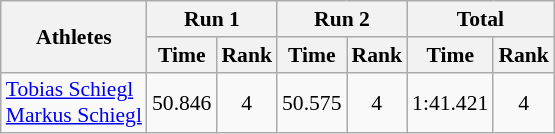<table class="wikitable" border="1" style="font-size:90%">
<tr>
<th rowspan="2">Athletes</th>
<th colspan="2">Run 1</th>
<th colspan="2">Run 2</th>
<th colspan="2">Total</th>
</tr>
<tr>
<th>Time</th>
<th>Rank</th>
<th>Time</th>
<th>Rank</th>
<th>Time</th>
<th>Rank</th>
</tr>
<tr>
<td><a href='#'>Tobias Schiegl</a><br><a href='#'>Markus Schiegl</a></td>
<td align="center">50.846</td>
<td align="center">4</td>
<td align="center">50.575</td>
<td align="center">4</td>
<td align="center">1:41.421</td>
<td align="center">4</td>
</tr>
</table>
